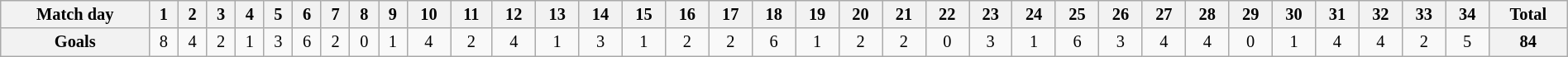<table class="wikitable" style="width:100%; font-size:85%;">
<tr valign=top>
<th align=center>Match day</th>
<th align=center>1</th>
<th align=center>2</th>
<th align=center>3</th>
<th align=center>4</th>
<th align=center>5</th>
<th align=center>6</th>
<th align=center>7</th>
<th align=center>8</th>
<th align=center>9</th>
<th align=center>10</th>
<th align=center>11</th>
<th align=center>12</th>
<th align=center>13</th>
<th align=center>14</th>
<th align=center>15</th>
<th align=center>16</th>
<th align=center>17</th>
<th align=center>18</th>
<th align=center>19</th>
<th align=center>20</th>
<th align=center>21</th>
<th align=center>22</th>
<th align=center>23</th>
<th align=center>24</th>
<th align=center>25</th>
<th align=center>26</th>
<th align=center>27</th>
<th align=center>28</th>
<th align=center>29</th>
<th align=center>30</th>
<th align=center>31</th>
<th align=center>32</th>
<th align=center>33</th>
<th align=center>34</th>
<th align=center><strong>Total</strong></th>
</tr>
<tr>
<th align=center>Goals</th>
<td align=center>8</td>
<td align=center>4</td>
<td align=center>2</td>
<td align=center>1</td>
<td align=center>3</td>
<td align=center>6</td>
<td align=center>2</td>
<td align=center>0</td>
<td align=center>1</td>
<td align=center>4</td>
<td align=center>2</td>
<td align=center>4</td>
<td align=center>1</td>
<td align=center>3</td>
<td align=center>1</td>
<td align=center>2</td>
<td align=center>2</td>
<td align=center>6</td>
<td align=center>1</td>
<td align=center>2</td>
<td align=center>2</td>
<td align=center>0</td>
<td align=center>3</td>
<td align=center>1</td>
<td align=center>6</td>
<td align=center>3</td>
<td align=center>4</td>
<td align=center>4</td>
<td align=center>0</td>
<td align=center>1</td>
<td align=center>4</td>
<td align=center>4</td>
<td align=center>2</td>
<td align=center>5</td>
<th align=center><strong>84</strong></th>
</tr>
</table>
